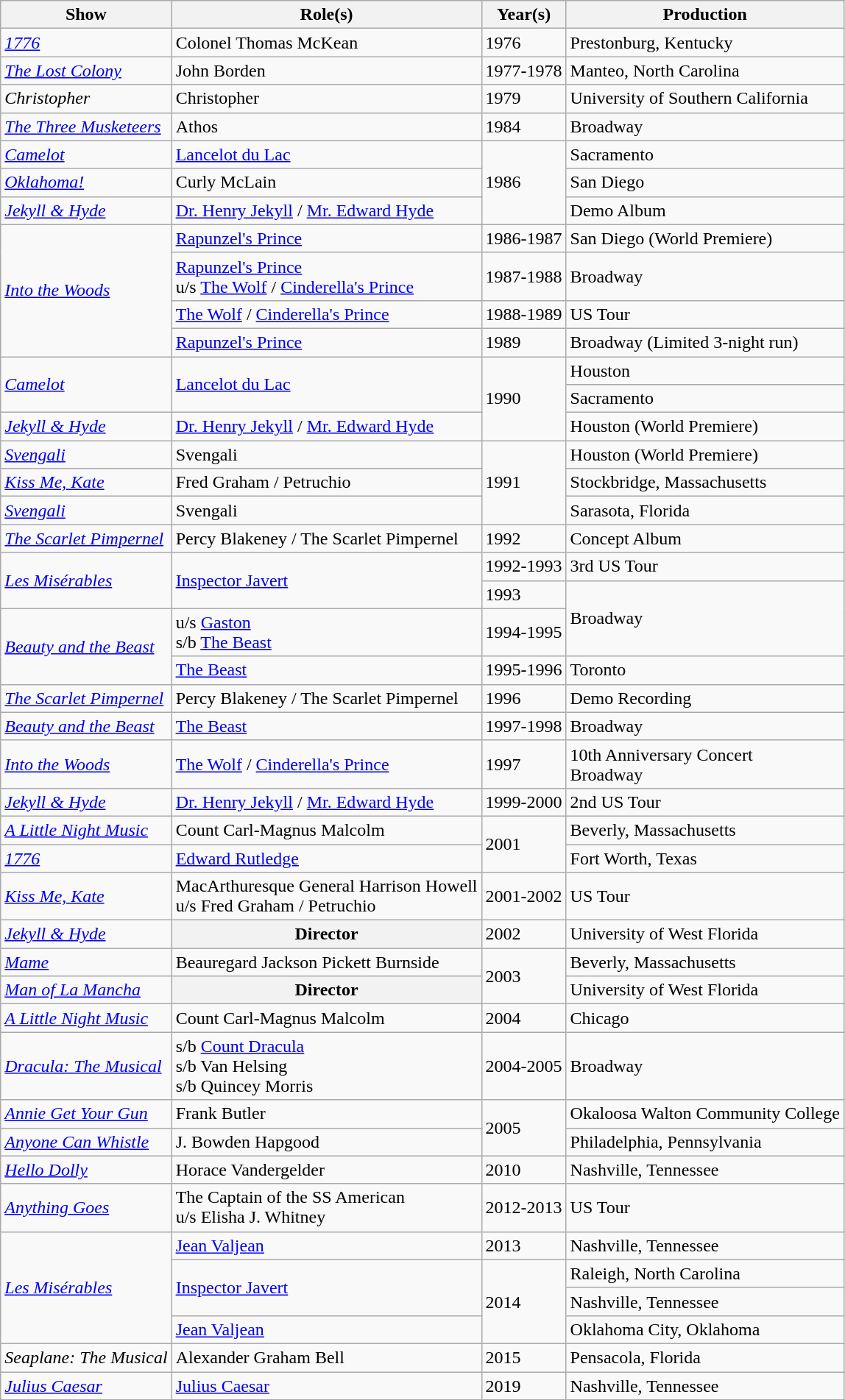<table class="wikitable">
<tr>
<th>Show</th>
<th>Role(s)</th>
<th>Year(s)</th>
<th>Production</th>
</tr>
<tr>
<td><em><a href='#'>1776</a></em></td>
<td>Colonel Thomas McKean</td>
<td>1976</td>
<td>Prestonburg, Kentucky</td>
</tr>
<tr>
<td><em><a href='#'>The Lost Colony</a></em></td>
<td>John Borden</td>
<td>1977-1978</td>
<td>Manteo, North Carolina</td>
</tr>
<tr>
<td><em>Christopher</em></td>
<td>Christopher</td>
<td>1979</td>
<td>University of Southern California</td>
</tr>
<tr>
<td><em><a href='#'>The Three Musketeers</a></em></td>
<td>Athos</td>
<td>1984</td>
<td>Broadway</td>
</tr>
<tr>
<td><em><a href='#'>Camelot</a></em></td>
<td><a href='#'>Lancelot du Lac</a></td>
<td rowspan="3">1986</td>
<td>Sacramento</td>
</tr>
<tr>
<td><em><a href='#'>Oklahoma!</a></em></td>
<td>Curly McLain</td>
<td>San Diego</td>
</tr>
<tr>
<td><em><a href='#'>Jekyll & Hyde</a></em></td>
<td><a href='#'>Dr. Henry Jekyll</a> / <a href='#'>Mr. Edward Hyde</a></td>
<td>Demo Album</td>
</tr>
<tr>
<td rowspan="4"><em><a href='#'>Into the Woods</a></em></td>
<td><a href='#'>Rapunzel's Prince</a></td>
<td>1986-1987</td>
<td>San Diego (World Premiere)</td>
</tr>
<tr>
<td><a href='#'>Rapunzel's Prince</a><br>u/s <a href='#'>The Wolf</a> / <a href='#'>Cinderella's Prince</a></td>
<td>1987-1988</td>
<td>Broadway</td>
</tr>
<tr>
<td><a href='#'>The Wolf</a> / <a href='#'>Cinderella's Prince</a></td>
<td>1988-1989</td>
<td>US Tour</td>
</tr>
<tr>
<td><a href='#'>Rapunzel's Prince</a></td>
<td>1989</td>
<td>Broadway (Limited 3-night run)</td>
</tr>
<tr>
<td rowspan=2><em><a href='#'>Camelot</a></em></td>
<td rowspan=2><a href='#'>Lancelot du Lac</a></td>
<td rowspan="3">1990</td>
<td>Houston</td>
</tr>
<tr>
<td>Sacramento</td>
</tr>
<tr>
<td><em><a href='#'>Jekyll & Hyde</a></em></td>
<td><a href='#'>Dr. Henry Jekyll</a> / <a href='#'>Mr. Edward Hyde</a></td>
<td>Houston (World Premiere)</td>
</tr>
<tr>
<td><em><a href='#'>Svengali</a></em></td>
<td>Svengali</td>
<td rowspan="3">1991</td>
<td>Houston (World Premiere)</td>
</tr>
<tr>
<td><em><a href='#'>Kiss Me, Kate</a></em></td>
<td>Fred Graham / Petruchio</td>
<td>Stockbridge, Massachusetts</td>
</tr>
<tr>
<td><em><a href='#'>Svengali</a></em></td>
<td>Svengali</td>
<td>Sarasota, Florida</td>
</tr>
<tr>
<td><em><a href='#'>The Scarlet Pimpernel</a></em></td>
<td>Percy Blakeney / The Scarlet Pimpernel</td>
<td>1992</td>
<td>Concept Album</td>
</tr>
<tr>
<td rowspan="2"><em><a href='#'>Les Misérables</a></em></td>
<td rowspan="2"><a href='#'>Inspector Javert</a></td>
<td>1992-1993</td>
<td>3rd US Tour</td>
</tr>
<tr>
<td>1993</td>
<td rowspan="2">Broadway</td>
</tr>
<tr>
<td rowspan="2"><em><a href='#'>Beauty and the Beast</a></em></td>
<td>u/s <a href='#'>Gaston</a><br>s/b <a href='#'>The Beast</a></td>
<td>1994-1995</td>
</tr>
<tr>
<td><a href='#'>The Beast</a></td>
<td>1995-1996</td>
<td>Toronto</td>
</tr>
<tr>
<td><em><a href='#'>The Scarlet Pimpernel</a></em></td>
<td>Percy Blakeney / The Scarlet Pimpernel</td>
<td>1996</td>
<td>Demo Recording</td>
</tr>
<tr>
<td><em><a href='#'>Beauty and the Beast</a></em></td>
<td><a href='#'>The Beast</a></td>
<td>1997-1998</td>
<td>Broadway</td>
</tr>
<tr>
<td><em><a href='#'>Into the Woods</a></em></td>
<td><a href='#'>The Wolf</a> / <a href='#'>Cinderella's Prince</a></td>
<td>1997</td>
<td>10th Anniversary Concert<br>Broadway</td>
</tr>
<tr>
<td><em><a href='#'>Jekyll & Hyde</a></em></td>
<td><a href='#'>Dr. Henry Jekyll</a> / <a href='#'>Mr. Edward Hyde</a></td>
<td>1999-2000</td>
<td>2nd US Tour</td>
</tr>
<tr>
<td><em><a href='#'>A Little Night Music</a></em></td>
<td>Count Carl-Magnus Malcolm</td>
<td rowspan="2">2001</td>
<td>Beverly, Massachusetts</td>
</tr>
<tr>
<td><em><a href='#'>1776</a></em></td>
<td><a href='#'>Edward Rutledge</a></td>
<td>Fort Worth, Texas</td>
</tr>
<tr>
<td><em><a href='#'>Kiss Me, Kate</a></em></td>
<td>MacArthuresque General Harrison Howell<br>u/s Fred Graham / Petruchio</td>
<td>2001-2002</td>
<td>US Tour</td>
</tr>
<tr>
<td><em><a href='#'>Jekyll & Hyde</a></em></td>
<th>Director</th>
<td>2002</td>
<td>University of West Florida</td>
</tr>
<tr>
<td><em><a href='#'>Mame</a></em></td>
<td>Beauregard Jackson Pickett Burnside</td>
<td rowspan="2">2003</td>
<td>Beverly, Massachusetts</td>
</tr>
<tr>
<td><em><a href='#'>Man of La Mancha</a></em></td>
<th>Director</th>
<td>University of West Florida</td>
</tr>
<tr>
<td><em><a href='#'>A Little Night Music</a></em></td>
<td>Count Carl-Magnus Malcolm</td>
<td>2004</td>
<td>Chicago</td>
</tr>
<tr>
<td><em><a href='#'>Dracula: The Musical</a></em></td>
<td>s/b <a href='#'>Count Dracula</a><br>s/b Van Helsing<br>s/b Quincey Morris</td>
<td>2004-2005</td>
<td>Broadway</td>
</tr>
<tr>
<td><em><a href='#'>Annie Get Your Gun</a></em></td>
<td>Frank Butler</td>
<td rowspan="2">2005</td>
<td>Okaloosa Walton Community College</td>
</tr>
<tr>
<td><em><a href='#'>Anyone Can Whistle</a></em></td>
<td>J. Bowden Hapgood</td>
<td>Philadelphia, Pennsylvania</td>
</tr>
<tr>
<td><em><a href='#'>Hello Dolly</a></em></td>
<td>Horace Vandergelder</td>
<td>2010</td>
<td>Nashville, Tennessee</td>
</tr>
<tr>
<td><em><a href='#'>Anything Goes</a></em></td>
<td>The Captain of the SS American<br>u/s Elisha J. Whitney</td>
<td>2012-2013</td>
<td>US Tour</td>
</tr>
<tr>
<td rowspan="4"><em><a href='#'>Les Misérables</a></em></td>
<td><a href='#'>Jean Valjean</a></td>
<td>2013</td>
<td>Nashville, Tennessee</td>
</tr>
<tr>
<td rowspan="2"><a href='#'>Inspector Javert</a></td>
<td rowspan="3">2014</td>
<td>Raleigh, North Carolina</td>
</tr>
<tr>
<td>Nashville, Tennessee</td>
</tr>
<tr>
<td><a href='#'>Jean Valjean</a></td>
<td>Oklahoma City, Oklahoma</td>
</tr>
<tr>
<td><em>Seaplane: The Musical</em></td>
<td>Alexander Graham Bell</td>
<td>2015</td>
<td>Pensacola, Florida</td>
</tr>
<tr>
<td><em><a href='#'>Julius Caesar</a></em></td>
<td><a href='#'>Julius Caesar</a></td>
<td>2019</td>
<td>Nashville, Tennessee</td>
</tr>
</table>
